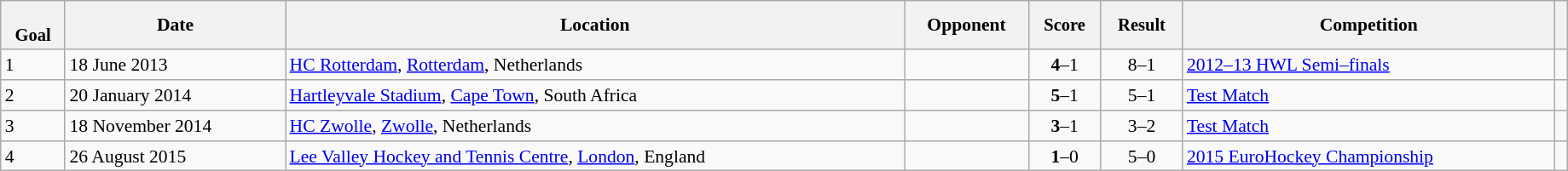<table class="wikitable sortable" style="font-size:90%" width=97%>
<tr>
<th style="font-size:95%;" data-sort-type=number><br>Goal</th>
<th align=center>Date</th>
<th>Location</th>
<th width=90>Opponent</th>
<th data-sort-type="number" style="font-size:95%">Score</th>
<th data-sort-type="number" style="font-size:95%">Result</th>
<th>Competition</th>
<th></th>
</tr>
<tr>
<td>1</td>
<td>18 June 2013</td>
<td><a href='#'>HC Rotterdam</a>, <a href='#'>Rotterdam</a>, Netherlands</td>
<td></td>
<td align="center"><strong>4</strong>–1</td>
<td align="center">8–1</td>
<td><a href='#'>2012–13 HWL Semi–finals</a></td>
<td></td>
</tr>
<tr>
<td>2</td>
<td>20 January 2014</td>
<td><a href='#'>Hartleyvale Stadium</a>, <a href='#'>Cape Town</a>, South Africa</td>
<td></td>
<td align="center"><strong>5</strong>–1</td>
<td align="center">5–1</td>
<td><a href='#'>Test Match</a></td>
<td></td>
</tr>
<tr>
<td>3</td>
<td>18 November 2014</td>
<td><a href='#'>HC Zwolle</a>, <a href='#'>Zwolle</a>, Netherlands</td>
<td></td>
<td align="center"><strong>3</strong>–1</td>
<td align="center">3–2</td>
<td><a href='#'>Test Match</a></td>
<td></td>
</tr>
<tr>
<td>4</td>
<td>26 August 2015</td>
<td><a href='#'>Lee Valley Hockey and Tennis Centre</a>, <a href='#'>London</a>, England</td>
<td></td>
<td align="center"><strong>1</strong>–0</td>
<td align="center">5–0</td>
<td><a href='#'>2015 EuroHockey Championship</a></td>
<td></td>
</tr>
</table>
